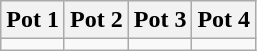<table class="wikitable">
<tr>
<th>Pot 1</th>
<th>Pot 2</th>
<th>Pot 3</th>
<th>Pot 4</th>
</tr>
<tr>
<td valign=top></td>
<td valign=top></td>
<td valign=top></td>
<td valign=top></td>
</tr>
</table>
